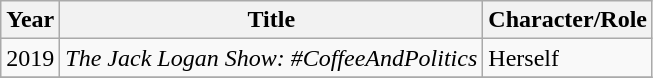<table class="wikitable">
<tr>
<th>Year</th>
<th>Title</th>
<th>Character/Role</th>
</tr>
<tr>
<td>2019</td>
<td><em>The Jack Logan Show: #CoffeeAndPolitics</em></td>
<td>Herself</td>
</tr>
<tr>
</tr>
</table>
